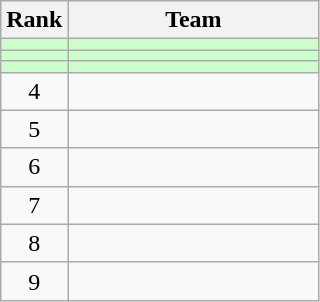<table class=wikitable style="text-align:center;">
<tr>
<th>Rank</th>
<th width=160>Team</th>
</tr>
<tr bgcolor=#CCFFCC>
<td></td>
<td align=left></td>
</tr>
<tr bgcolor=#CCFFCC>
<td></td>
<td align=left></td>
</tr>
<tr bgcolor=#CCFFCC>
<td></td>
<td align=left></td>
</tr>
<tr>
<td>4</td>
<td align=left></td>
</tr>
<tr>
<td>5</td>
<td align=left></td>
</tr>
<tr>
<td>6</td>
<td align=left></td>
</tr>
<tr>
<td>7</td>
<td align=left></td>
</tr>
<tr>
<td>8</td>
<td align=left></td>
</tr>
<tr>
<td>9</td>
<td align=left></td>
</tr>
</table>
